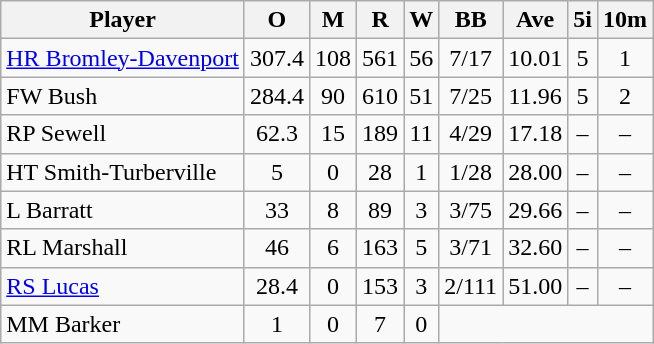<table class="wikitable" style="text-align: center;">
<tr>
<th align=left>Player</th>
<th>O</th>
<th>M</th>
<th>R</th>
<th>W</th>
<th>BB</th>
<th>Ave</th>
<th>5i</th>
<th>10m</th>
</tr>
<tr>
<td align=left><a href='#'>HR Bromley-Davenport</a></td>
<td>307.4</td>
<td>108</td>
<td>561</td>
<td>56</td>
<td>7/17</td>
<td>10.01</td>
<td>5</td>
<td>1</td>
</tr>
<tr>
<td align=left>FW Bush</td>
<td>284.4</td>
<td>90</td>
<td>610</td>
<td>51</td>
<td>7/25</td>
<td>11.96</td>
<td>5</td>
<td>2</td>
</tr>
<tr>
<td align=left>RP Sewell</td>
<td>62.3</td>
<td>15</td>
<td>189</td>
<td>11</td>
<td>4/29</td>
<td>17.18</td>
<td>–</td>
<td>–</td>
</tr>
<tr>
<td align=left>HT Smith-Turberville</td>
<td>5</td>
<td>0</td>
<td>28</td>
<td>1</td>
<td>1/28</td>
<td>28.00</td>
<td>–</td>
<td>–</td>
</tr>
<tr>
<td align=left>L Barratt</td>
<td>33</td>
<td>8</td>
<td>89</td>
<td>3</td>
<td>3/75</td>
<td>29.66</td>
<td>–</td>
<td>–</td>
</tr>
<tr>
<td align=left>RL Marshall</td>
<td>46</td>
<td>6</td>
<td>163</td>
<td>5</td>
<td>3/71</td>
<td>32.60</td>
<td>–</td>
<td>–</td>
</tr>
<tr>
<td align=left><a href='#'>RS Lucas</a></td>
<td>28.4</td>
<td>0</td>
<td>153</td>
<td>3</td>
<td>2/111</td>
<td>51.00</td>
<td>–</td>
<td>–</td>
</tr>
<tr>
<td align=left>MM Barker</td>
<td>1</td>
<td>0</td>
<td>7</td>
<td>0</td>
<td colspan=4></td>
</tr>
</table>
